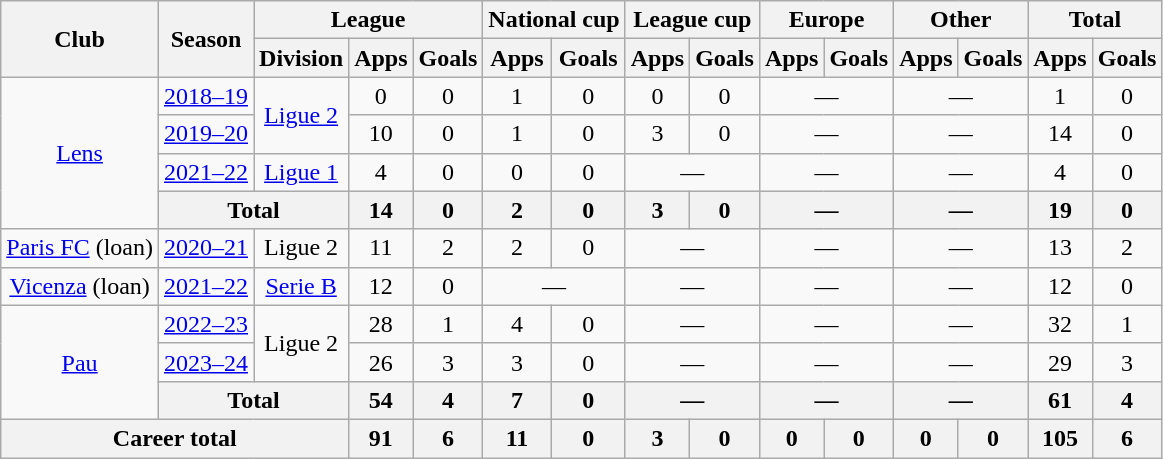<table class="wikitable" style="text-align:center">
<tr>
<th rowspan="2">Club</th>
<th rowspan="2">Season</th>
<th colspan="3">League</th>
<th colspan="2">National cup</th>
<th colspan="2">League cup</th>
<th colspan="2">Europe</th>
<th colspan="2">Other</th>
<th colspan="2">Total</th>
</tr>
<tr>
<th>Division</th>
<th>Apps</th>
<th>Goals</th>
<th>Apps</th>
<th>Goals</th>
<th>Apps</th>
<th>Goals</th>
<th>Apps</th>
<th>Goals</th>
<th>Apps</th>
<th>Goals</th>
<th>Apps</th>
<th>Goals</th>
</tr>
<tr>
<td rowspan="4"><a href='#'>Lens</a></td>
<td><a href='#'>2018–19</a></td>
<td rowspan="2"><a href='#'>Ligue 2</a></td>
<td>0</td>
<td>0</td>
<td>1</td>
<td>0</td>
<td>0</td>
<td>0</td>
<td colspan="2">—</td>
<td colspan="2">—</td>
<td>1</td>
<td>0</td>
</tr>
<tr>
<td><a href='#'>2019–20</a></td>
<td>10</td>
<td>0</td>
<td>1</td>
<td>0</td>
<td>3</td>
<td>0</td>
<td colspan="2">—</td>
<td colspan="2">—</td>
<td>14</td>
<td>0</td>
</tr>
<tr>
<td><a href='#'>2021–22</a></td>
<td><a href='#'>Ligue 1</a></td>
<td>4</td>
<td>0</td>
<td>0</td>
<td>0</td>
<td colspan="2">—</td>
<td colspan="2">—</td>
<td colspan="2">—</td>
<td>4</td>
<td>0</td>
</tr>
<tr>
<th colspan="2">Total</th>
<th>14</th>
<th>0</th>
<th>2</th>
<th>0</th>
<th>3</th>
<th>0</th>
<th colspan="2">—</th>
<th colspan="2">—</th>
<th>19</th>
<th>0</th>
</tr>
<tr>
<td><a href='#'>Paris FC</a> (loan)</td>
<td><a href='#'>2020–21</a></td>
<td>Ligue 2</td>
<td>11</td>
<td>2</td>
<td>2</td>
<td>0</td>
<td colspan="2">—</td>
<td colspan="2">—</td>
<td colspan="2">—</td>
<td>13</td>
<td>2</td>
</tr>
<tr>
<td><a href='#'>Vicenza</a> (loan)</td>
<td><a href='#'>2021–22</a></td>
<td><a href='#'>Serie B</a></td>
<td>12</td>
<td>0</td>
<td colspan="2">—</td>
<td colspan="2">—</td>
<td colspan="2">—</td>
<td colspan="2">—</td>
<td>12</td>
<td>0</td>
</tr>
<tr>
<td rowspan="3"><a href='#'>Pau</a></td>
<td><a href='#'>2022–23</a></td>
<td rowspan="2">Ligue 2</td>
<td>28</td>
<td>1</td>
<td>4</td>
<td>0</td>
<td colspan="2">—</td>
<td colspan="2">—</td>
<td colspan="2">—</td>
<td>32</td>
<td>1</td>
</tr>
<tr>
<td><a href='#'>2023–24</a></td>
<td>26</td>
<td>3</td>
<td>3</td>
<td>0</td>
<td colspan="2">—</td>
<td colspan="2">—</td>
<td colspan="2">—</td>
<td>29</td>
<td>3</td>
</tr>
<tr>
<th colspan="2">Total</th>
<th>54</th>
<th>4</th>
<th>7</th>
<th>0</th>
<th colspan="2">—</th>
<th colspan="2">—</th>
<th colspan="2">—</th>
<th>61</th>
<th>4</th>
</tr>
<tr>
<th colspan="3">Career total</th>
<th>91</th>
<th>6</th>
<th>11</th>
<th>0</th>
<th>3</th>
<th>0</th>
<th>0</th>
<th>0</th>
<th>0</th>
<th>0</th>
<th>105</th>
<th>6</th>
</tr>
</table>
